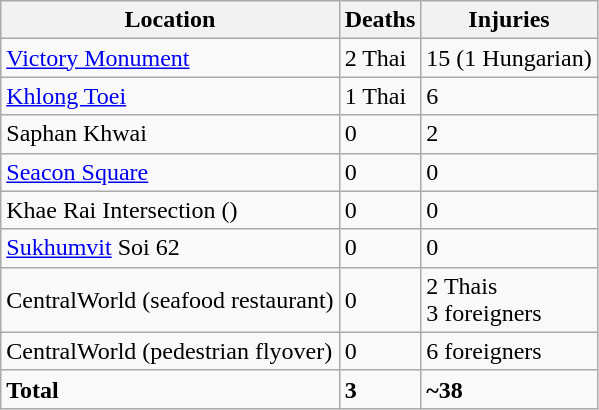<table class="wikitable">
<tr>
<th>Location</th>
<th>Deaths</th>
<th>Injuries</th>
</tr>
<tr>
<td><a href='#'>Victory Monument</a></td>
<td>2 Thai</td>
<td>15 (1 Hungarian)</td>
</tr>
<tr>
<td><a href='#'>Khlong Toei</a></td>
<td>1 Thai</td>
<td>6</td>
</tr>
<tr>
<td>Saphan Khwai</td>
<td>0</td>
<td>2</td>
</tr>
<tr>
<td><a href='#'>Seacon Square</a></td>
<td>0</td>
<td>0</td>
</tr>
<tr>
<td>Khae Rai Intersection ()</td>
<td>0</td>
<td>0</td>
</tr>
<tr>
<td><a href='#'>Sukhumvit</a> Soi 62</td>
<td>0</td>
<td>0</td>
</tr>
<tr>
<td>CentralWorld (seafood restaurant)</td>
<td>0</td>
<td>2 Thais<br>3 foreigners</td>
</tr>
<tr>
<td>CentralWorld (pedestrian flyover)</td>
<td>0</td>
<td>6 foreigners</td>
</tr>
<tr>
<td><strong>Total</strong></td>
<td><strong>3</strong></td>
<td><strong>~38</strong></td>
</tr>
</table>
